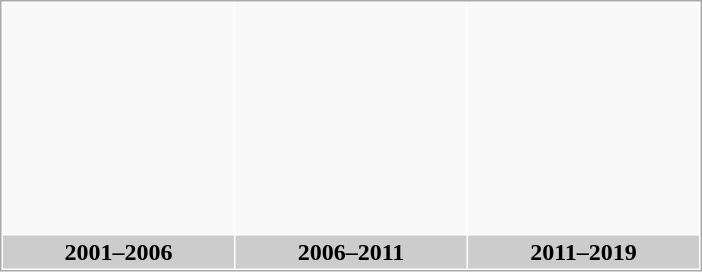<table border="0" cellpadding="2" cellspacing="1" style="border:1px solid #aaa">
<tr align=center>
<th height="150px" bgcolor="#F9F9F9"></th>
<th height="150px" bgcolor="#F9F9F9"></th>
<th height="150px" bgcolor="#F9F9F9"></th>
</tr>
<tr>
<th width="150px" colspan="1" bgcolor="#CCCCCC">2001–2006</th>
<th width="150px" colspan="1" bgcolor="#CCCCCC">2006–2011</th>
<th width="150px" colspan="1" bgcolor="#CCCCCC">2011–2019</th>
</tr>
</table>
